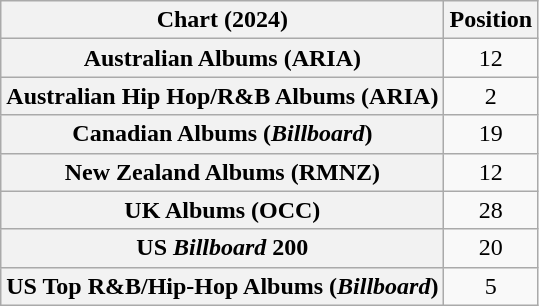<table class="wikitable sortable plainrowheaders" style="text-align:center">
<tr>
<th scope="col">Chart (2024)</th>
<th scope="col">Position</th>
</tr>
<tr>
<th scope="row">Australian Albums (ARIA)</th>
<td>12</td>
</tr>
<tr>
<th scope="row">Australian Hip Hop/R&B Albums (ARIA)</th>
<td>2</td>
</tr>
<tr>
<th scope="row">Canadian Albums (<em>Billboard</em>)</th>
<td>19</td>
</tr>
<tr>
<th scope="row">New Zealand Albums (RMNZ)</th>
<td>12</td>
</tr>
<tr>
<th scope="row">UK Albums (OCC)</th>
<td>28</td>
</tr>
<tr>
<th scope="row">US <em>Billboard</em> 200</th>
<td>20</td>
</tr>
<tr>
<th scope="row">US Top R&B/Hip-Hop Albums (<em>Billboard</em>)</th>
<td>5</td>
</tr>
</table>
